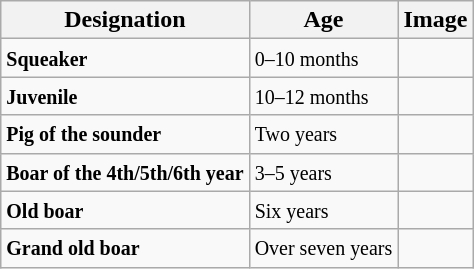<table class="wikitable collapsed" cellpadding="5">
<tr>
<th>Designation</th>
<th>Age</th>
<th>Image</th>
</tr>
<tr>
<td><small><strong>Squeaker</strong></small></td>
<td><small>0–10 months</small></td>
<td></td>
</tr>
<tr>
<td><small><strong>Juvenile</strong></small></td>
<td><small>10–12 months</small></td>
<td></td>
</tr>
<tr>
<td><small><strong>Pig of the sounder</strong></small></td>
<td><small>Two years</small></td>
<td></td>
</tr>
<tr>
<td><small><strong>Boar of the 4th/5th/6th year</strong></small></td>
<td><small>3–5 years</small></td>
<td></td>
</tr>
<tr>
<td><small><strong>Old boar</strong></small></td>
<td><small>Six years</small></td>
<td></td>
</tr>
<tr>
<td><small><strong>Grand old boar</strong></small></td>
<td><small>Over seven years</small></td>
<td></td>
</tr>
</table>
